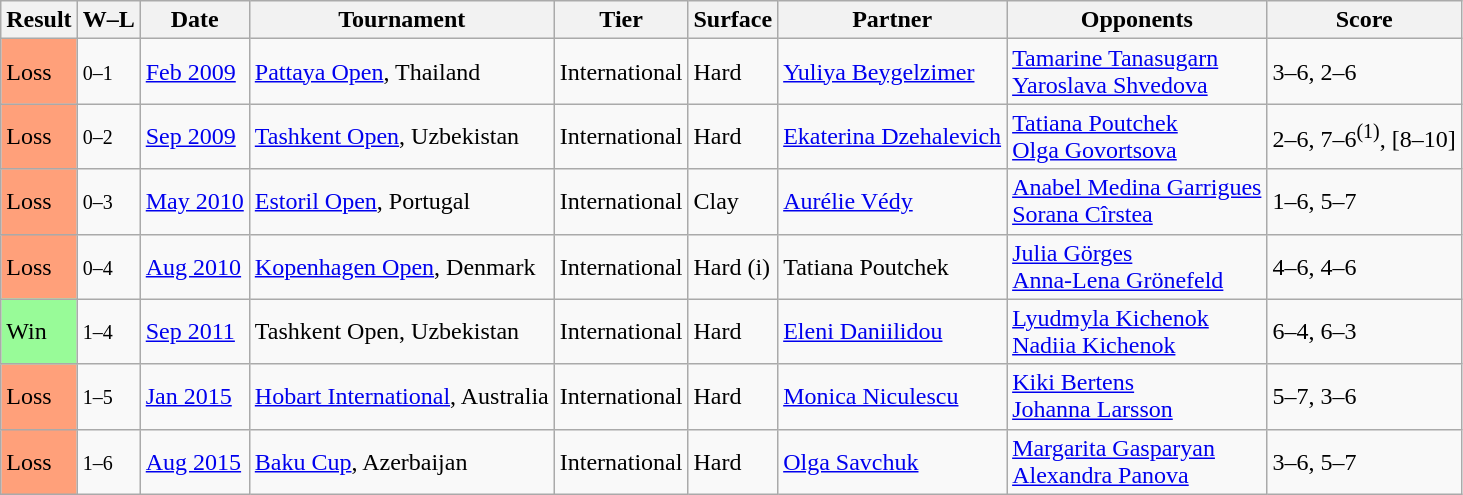<table class="sortable wikitable">
<tr>
<th>Result</th>
<th class="unsortable">W–L</th>
<th>Date</th>
<th>Tournament</th>
<th>Tier</th>
<th>Surface</th>
<th>Partner</th>
<th>Opponents</th>
<th class="unsortable">Score</th>
</tr>
<tr>
<td bgcolor="FFA07A">Loss</td>
<td><small>0–1</small></td>
<td><a href='#'>Feb 2009</a></td>
<td><a href='#'>Pattaya Open</a>, Thailand</td>
<td>International</td>
<td>Hard</td>
<td> <a href='#'>Yuliya Beygelzimer</a></td>
<td> <a href='#'>Tamarine Tanasugarn</a> <br>  <a href='#'>Yaroslava Shvedova</a></td>
<td>3–6, 2–6</td>
</tr>
<tr>
<td bgcolor="FFA07A">Loss</td>
<td><small>0–2</small></td>
<td><a href='#'>Sep 2009</a></td>
<td><a href='#'>Tashkent Open</a>, Uzbekistan</td>
<td>International</td>
<td>Hard</td>
<td> <a href='#'>Ekaterina Dzehalevich</a></td>
<td> <a href='#'>Tatiana Poutchek</a> <br>  <a href='#'>Olga Govortsova</a></td>
<td>2–6, 7–6<sup>(1)</sup>, [8–10]</td>
</tr>
<tr>
<td bgcolor="FFA07A">Loss</td>
<td><small>0–3</small></td>
<td><a href='#'>May 2010</a></td>
<td><a href='#'>Estoril Open</a>, Portugal</td>
<td>International</td>
<td>Clay</td>
<td> <a href='#'>Aurélie Védy</a></td>
<td> <a href='#'>Anabel Medina Garrigues</a> <br>  <a href='#'>Sorana Cîrstea</a></td>
<td>1–6, 5–7</td>
</tr>
<tr>
<td bgcolor="FFA07A">Loss</td>
<td><small>0–4</small></td>
<td><a href='#'>Aug 2010</a></td>
<td><a href='#'>Kopenhagen Open</a>, Denmark</td>
<td>International</td>
<td>Hard (i)</td>
<td> Tatiana Poutchek</td>
<td> <a href='#'>Julia Görges</a> <br>  <a href='#'>Anna-Lena Grönefeld</a></td>
<td>4–6, 4–6</td>
</tr>
<tr>
<td bgcolor="98FB98">Win</td>
<td><small>1–4</small></td>
<td><a href='#'>Sep 2011</a></td>
<td>Tashkent Open, Uzbekistan</td>
<td>International</td>
<td>Hard</td>
<td> <a href='#'>Eleni Daniilidou</a></td>
<td> <a href='#'>Lyudmyla Kichenok</a> <br>  <a href='#'>Nadiia Kichenok</a></td>
<td>6–4, 6–3</td>
</tr>
<tr>
<td bgcolor="FFA07A">Loss</td>
<td><small>1–5</small></td>
<td><a href='#'>Jan 2015</a></td>
<td><a href='#'>Hobart International</a>, Australia</td>
<td>International</td>
<td>Hard</td>
<td> <a href='#'>Monica Niculescu</a></td>
<td> <a href='#'>Kiki Bertens</a> <br>  <a href='#'>Johanna Larsson</a></td>
<td>5–7, 3–6</td>
</tr>
<tr>
<td bgcolor="FFA07A">Loss</td>
<td><small>1–6</small></td>
<td><a href='#'>Aug 2015</a></td>
<td><a href='#'>Baku Cup</a>, Azerbaijan</td>
<td>International</td>
<td>Hard</td>
<td> <a href='#'>Olga Savchuk</a></td>
<td> <a href='#'>Margarita Gasparyan</a> <br>  <a href='#'>Alexandra Panova</a></td>
<td>3–6, 5–7</td>
</tr>
</table>
